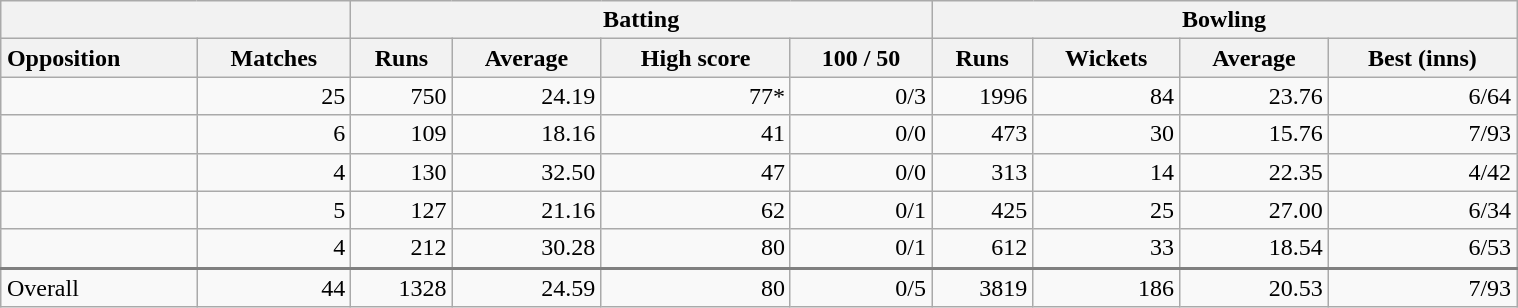<table class="wikitable"  style="margin:1em auto 1em auto; width:80%;">
<tr>
<th colspan=2> </th>
<th colspan=4>Batting</th>
<th colspan=4>Bowling</th>
</tr>
<tr>
<th style="text-align:left;">Opposition</th>
<th>Matches</th>
<th>Runs</th>
<th>Average</th>
<th>High score</th>
<th>100 / 50</th>
<th>Runs</th>
<th>Wickets</th>
<th>Average</th>
<th>Best (inns)</th>
</tr>
<tr style="text-align:right;">
<td style="text-align:left;"></td>
<td>25</td>
<td>750</td>
<td>24.19</td>
<td>77*</td>
<td>0/3</td>
<td>1996</td>
<td>84</td>
<td>23.76</td>
<td>6/64</td>
</tr>
<tr style="text-align:right;">
<td style="text-align:left;"></td>
<td>6</td>
<td>109</td>
<td>18.16</td>
<td>41</td>
<td>0/0</td>
<td>473</td>
<td>30</td>
<td>15.76</td>
<td>7/93</td>
</tr>
<tr style="text-align:right;">
<td style="text-align:left;"></td>
<td>4</td>
<td>130</td>
<td>32.50</td>
<td>47</td>
<td>0/0</td>
<td>313</td>
<td>14</td>
<td>22.35</td>
<td>4/42</td>
</tr>
<tr style="text-align:right;">
<td style="text-align:left;"></td>
<td>5</td>
<td>127</td>
<td>21.16</td>
<td>62</td>
<td>0/1</td>
<td>425</td>
<td>25</td>
<td>27.00</td>
<td>6/34</td>
</tr>
<tr style="text-align:right;">
<td style="text-align:left;"></td>
<td>4</td>
<td>212</td>
<td>30.28</td>
<td>80</td>
<td>0/1</td>
<td>612</td>
<td>33</td>
<td>18.54</td>
<td>6/53</td>
</tr>
<tr style="text-align:right; border-top:solid 2px gray;">
<td style="text-align:left;">Overall</td>
<td>44</td>
<td>1328</td>
<td>24.59</td>
<td>80</td>
<td>0/5</td>
<td>3819</td>
<td>186</td>
<td>20.53</td>
<td>7/93</td>
</tr>
</table>
